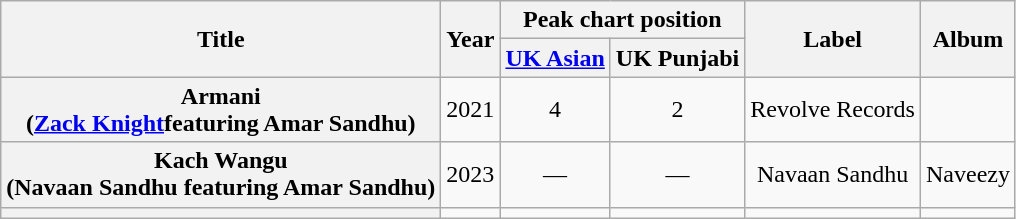<table class="wikitable plainrowheaders" style="text-align:center;">
<tr>
<th rowspan="2">Title</th>
<th rowspan="2">Year</th>
<th colspan="2">Peak chart position</th>
<th rowspan="2">Label</th>
<th rowspan="2">Album</th>
</tr>
<tr>
<th><a href='#'>UK Asian</a></th>
<th>UK Punjabi</th>
</tr>
<tr>
<th scope="row">Armani <br><span>(<a href='#'>Zack Knight</a>featuring Amar Sandhu)</span></th>
<td>2021</td>
<td>4</td>
<td>2</td>
<td>Revolve Records</td>
<td></td>
</tr>
<tr>
<th scope="row">Kach Wangu <br><span>(Navaan Sandhu featuring Amar Sandhu)</span></th>
<td>2023</td>
<td>—</td>
<td>—</td>
<td>Navaan Sandhu</td>
<td>Naveezy</td>
</tr>
<tr>
<th scope="row"></th>
<td></td>
<td></td>
<td></td>
<td></td>
<td></td>
</tr>
</table>
